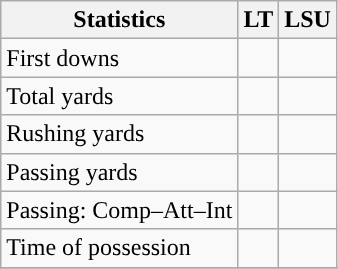<table class="wikitable" style="float: left;">
<tr>
<th>Statistics</th>
<th>LT</th>
<th>LSU</th>
</tr>
<tr>
<td>First downs</td>
<td></td>
<td></td>
</tr>
<tr>
<td>Total yards</td>
<td></td>
<td></td>
</tr>
<tr>
<td>Rushing yards</td>
<td></td>
<td></td>
</tr>
<tr>
<td>Passing yards</td>
<td></td>
<td></td>
</tr>
<tr>
<td>Passing: Comp–Att–Int</td>
<td></td>
<td></td>
</tr>
<tr>
<td>Time of possession</td>
<td></td>
<td></td>
</tr>
<tr>
</tr>
</table>
